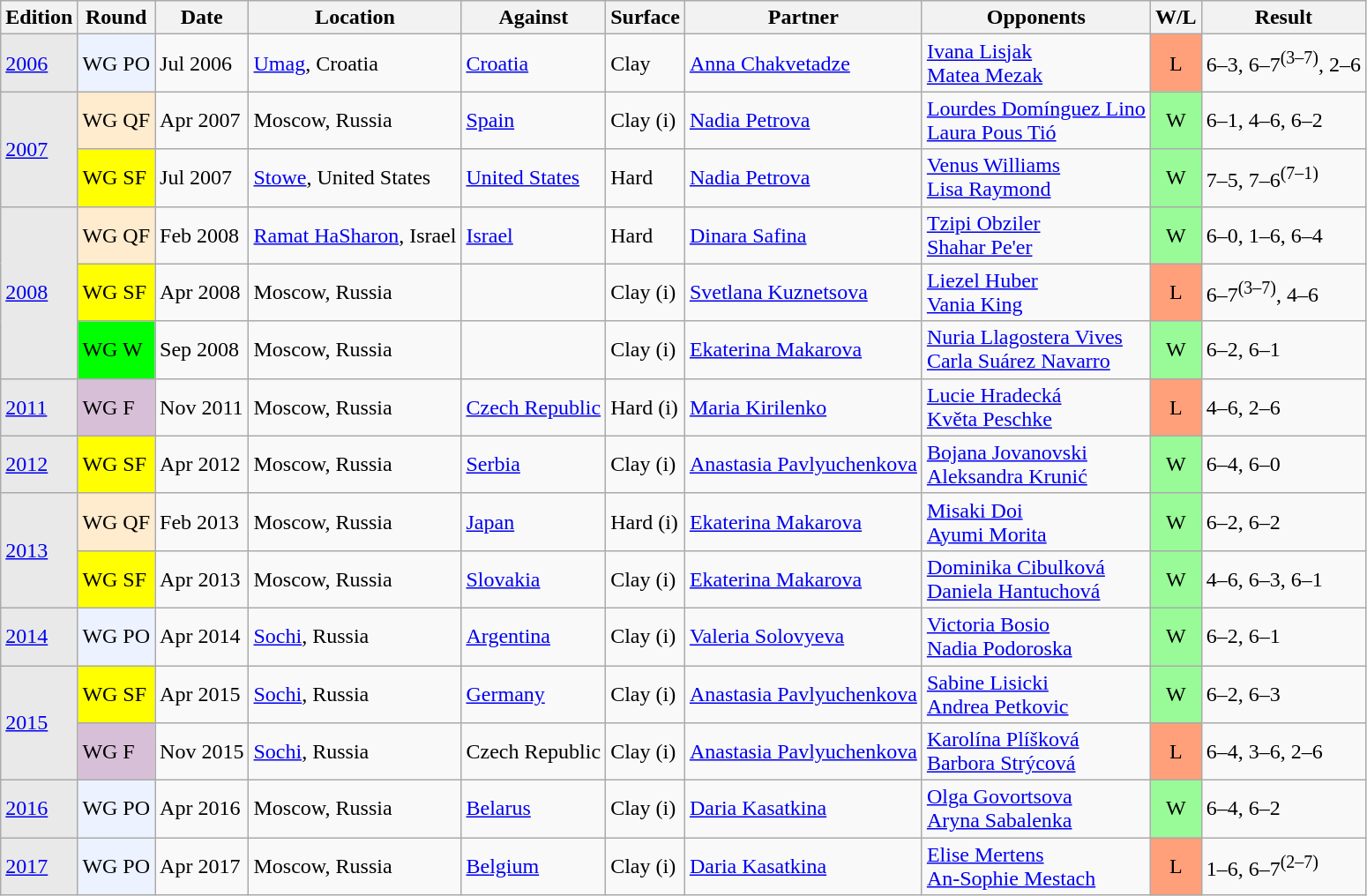<table class="wikitable nowrap">
<tr>
<th>Edition</th>
<th>Round</th>
<th>Date</th>
<th>Location</th>
<th>Against</th>
<th>Surface</th>
<th>Partner</th>
<th>Opponents</th>
<th>W/L</th>
<th>Result</th>
</tr>
<tr>
<td bgcolor=#e9e9e9><a href='#'>2006</a></td>
<td bgcolor=#ecf2ff>WG PO</td>
<td>Jul 2006</td>
<td><a href='#'>Umag</a>, Croatia</td>
<td> <a href='#'>Croatia</a></td>
<td>Clay</td>
<td><a href='#'>Anna Chakvetadze</a></td>
<td><a href='#'>Ivana Lisjak</a> <br> <a href='#'>Matea Mezak</a></td>
<td bgcolor=FFA07A align=center>L</td>
<td>6–3, 6–7<sup>(3–7)</sup>, 2–6</td>
</tr>
<tr>
<td rowspan=2 bgcolor=#e9e9e9><a href='#'>2007</a></td>
<td bgcolor=#ffebcd>WG QF</td>
<td>Apr 2007</td>
<td>Moscow, Russia</td>
<td> <a href='#'>Spain</a></td>
<td>Clay (i)</td>
<td><a href='#'>Nadia Petrova</a></td>
<td><a href='#'>Lourdes Domínguez Lino</a> <br> <a href='#'>Laura Pous Tió</a></td>
<td bgcolor=98FB98 align=center>W</td>
<td>6–1, 4–6, 6–2</td>
</tr>
<tr>
<td bgcolor=yellow>WG SF</td>
<td>Jul 2007</td>
<td><a href='#'>Stowe</a>, United States</td>
<td> <a href='#'>United States</a></td>
<td>Hard</td>
<td><a href='#'>Nadia Petrova</a></td>
<td><a href='#'>Venus Williams</a> <br> <a href='#'>Lisa Raymond</a></td>
<td bgcolor=98FB98 align=center>W</td>
<td>7–5, 7–6<sup>(7–1)</sup></td>
</tr>
<tr>
<td rowspan=3 bgcolor=#e9e9e9><a href='#'>2008</a></td>
<td bgcolor=#ffebcd>WG QF</td>
<td>Feb 2008</td>
<td><a href='#'>Ramat HaSharon</a>, Israel</td>
<td> <a href='#'>Israel</a></td>
<td>Hard</td>
<td><a href='#'>Dinara Safina</a></td>
<td><a href='#'>Tzipi Obziler</a> <br> <a href='#'>Shahar Pe'er</a></td>
<td bgcolor=98FB98 align=center>W</td>
<td>6–0, 1–6, 6–4</td>
</tr>
<tr>
<td bgcolor=yellow>WG SF</td>
<td>Apr 2008</td>
<td>Moscow, Russia</td>
<td></td>
<td>Clay (i)</td>
<td><a href='#'>Svetlana Kuznetsova</a></td>
<td><a href='#'>Liezel Huber</a> <br> <a href='#'>Vania King</a></td>
<td bgcolor=FFA07A align=center>L</td>
<td>6–7<sup>(3–7)</sup>, 4–6</td>
</tr>
<tr>
<td bgcolor=lime>WG W</td>
<td>Sep 2008</td>
<td>Moscow, Russia</td>
<td></td>
<td>Clay (i)</td>
<td><a href='#'>Ekaterina Makarova</a></td>
<td><a href='#'>Nuria Llagostera Vives</a> <br> <a href='#'>Carla Suárez Navarro</a></td>
<td bgcolor=98FB98 align=center>W</td>
<td>6–2, 6–1</td>
</tr>
<tr>
<td bgcolor=#e9e9e9><a href='#'>2011</a></td>
<td bgcolor=thistle>WG F</td>
<td>Nov 2011</td>
<td>Moscow, Russia</td>
<td> <a href='#'>Czech Republic</a></td>
<td>Hard (i)</td>
<td><a href='#'>Maria Kirilenko</a></td>
<td><a href='#'>Lucie Hradecká</a> <br> <a href='#'>Květa Peschke</a></td>
<td bgcolor=FFA07A align=center>L</td>
<td>4–6, 2–6</td>
</tr>
<tr>
<td bgcolor=#e9e9e9><a href='#'>2012</a></td>
<td bgcolor=yellow>WG SF</td>
<td>Apr 2012</td>
<td>Moscow, Russia</td>
<td> <a href='#'>Serbia</a></td>
<td>Clay (i)</td>
<td><a href='#'>Anastasia Pavlyuchenkova</a></td>
<td><a href='#'>Bojana Jovanovski</a> <br> <a href='#'>Aleksandra Krunić</a></td>
<td bgcolor=98FB98 align=center>W</td>
<td>6–4, 6–0</td>
</tr>
<tr>
<td rowspan=2 bgcolor=#e9e9e9><a href='#'>2013</a></td>
<td bgcolor=#ffebcd>WG QF</td>
<td>Feb 2013</td>
<td>Moscow, Russia</td>
<td> <a href='#'>Japan</a></td>
<td>Hard (i)</td>
<td><a href='#'>Ekaterina Makarova</a></td>
<td><a href='#'>Misaki Doi</a> <br> <a href='#'>Ayumi Morita</a></td>
<td bgcolor=98FB98 align=center>W</td>
<td>6–2, 6–2</td>
</tr>
<tr>
<td bgcolor=yellow>WG SF</td>
<td>Apr 2013</td>
<td>Moscow, Russia</td>
<td> <a href='#'>Slovakia</a></td>
<td>Clay (i)</td>
<td><a href='#'>Ekaterina Makarova</a></td>
<td><a href='#'>Dominika Cibulková</a> <br> <a href='#'>Daniela Hantuchová</a></td>
<td bgcolor=98FB98 align=center>W</td>
<td>4–6, 6–3, 6–1</td>
</tr>
<tr>
<td bgcolor=#e9e9e9><a href='#'>2014</a></td>
<td bgcolor=#ecf2ff>WG PO</td>
<td>Apr 2014</td>
<td><a href='#'>Sochi</a>, Russia</td>
<td> <a href='#'>Argentina</a></td>
<td>Clay (i)</td>
<td><a href='#'>Valeria Solovyeva</a></td>
<td><a href='#'>Victoria Bosio</a> <br> <a href='#'>Nadia Podoroska</a></td>
<td bgcolor=98FB98 align=center>W</td>
<td>6–2, 6–1</td>
</tr>
<tr>
<td rowspan=2 bgcolor=#e9e9e9><a href='#'>2015</a></td>
<td bgcolor=yellow>WG SF</td>
<td>Apr 2015</td>
<td><a href='#'>Sochi</a>, Russia</td>
<td> <a href='#'>Germany</a></td>
<td>Clay (i)</td>
<td><a href='#'>Anastasia Pavlyuchenkova</a></td>
<td><a href='#'>Sabine Lisicki</a> <br> <a href='#'>Andrea Petkovic</a></td>
<td bgcolor=98FB98 align=center>W</td>
<td>6–2, 6–3</td>
</tr>
<tr>
<td bgcolor=thistle>WG F</td>
<td>Nov 2015</td>
<td><a href='#'>Sochi</a>, Russia</td>
<td> Czech Republic</td>
<td>Clay (i)</td>
<td><a href='#'>Anastasia Pavlyuchenkova</a></td>
<td><a href='#'>Karolína Plíšková</a> <br> <a href='#'>Barbora Strýcová</a></td>
<td bgcolor=FFA07A align=center>L</td>
<td>6–4, 3–6, 2–6</td>
</tr>
<tr>
<td bgcolor=#e9e9e9><a href='#'>2016</a></td>
<td bgcolor=#ecf2ff>WG PO</td>
<td>Apr 2016</td>
<td>Moscow, Russia</td>
<td> <a href='#'>Belarus</a></td>
<td>Clay (i)</td>
<td><a href='#'>Daria Kasatkina</a></td>
<td><a href='#'>Olga Govortsova</a> <br> <a href='#'>Aryna Sabalenka</a></td>
<td bgcolor=98FB98 align=center>W</td>
<td>6–4, 6–2</td>
</tr>
<tr>
<td bgcolor=#e9e9e9><a href='#'>2017</a></td>
<td bgcolor=#ecf2ff>WG PO</td>
<td>Apr 2017</td>
<td>Moscow, Russia</td>
<td> <a href='#'>Belgium</a></td>
<td>Clay (i)</td>
<td><a href='#'>Daria Kasatkina</a></td>
<td><a href='#'>Elise Mertens</a> <br> <a href='#'>An-Sophie Mestach</a></td>
<td bgcolor=FFA07A align=center>L</td>
<td>1–6, 6–7<sup>(2–7)</sup></td>
</tr>
</table>
